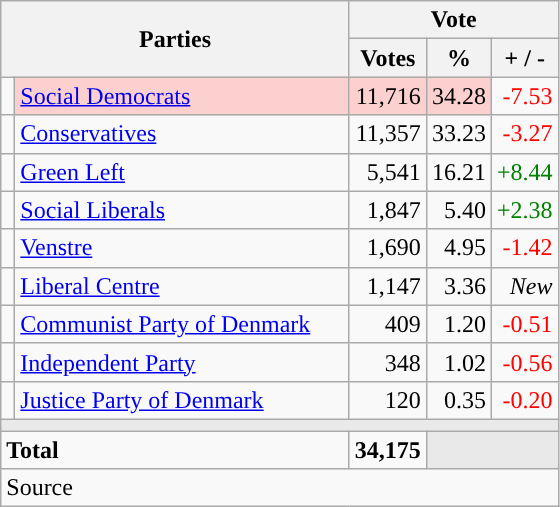<table class="wikitable" style="text-align:right;">
<tr>
<th style="text-align:centre;" rowspan="2" colspan="2" width="225">Parties</th>
<th colspan="3">Vote</th>
</tr>
<tr>
<th width="15">Votes</th>
<th width="15">%</th>
<th width="15">+ / -</th>
</tr>
<tr>
<td width="2" style="color:inherit;background:"></td>
<td bgcolor=#fbd0ce  align="left"><a href='#'>Social Democrats</a></td>
<td bgcolor=#fbd0ce>11,716</td>
<td bgcolor=#fbd0ce>34.28</td>
<td style=color:red;>-7.53</td>
</tr>
<tr>
<td width="2" style="color:inherit;background:"></td>
<td align="left"><a href='#'>Conservatives</a></td>
<td>11,357</td>
<td>33.23</td>
<td style=color:red;>-3.27</td>
</tr>
<tr>
<td width="2" style="color:inherit;background:"></td>
<td align="left"><a href='#'>Green Left</a></td>
<td>5,541</td>
<td>16.21</td>
<td style=color:green;>+8.44</td>
</tr>
<tr>
<td width="2" style="color:inherit;background:"></td>
<td align="left"><a href='#'>Social Liberals</a></td>
<td>1,847</td>
<td>5.40</td>
<td style=color:green;>+2.38</td>
</tr>
<tr>
<td width="2" style="color:inherit;background:"></td>
<td align="left"><a href='#'>Venstre</a></td>
<td>1,690</td>
<td>4.95</td>
<td style=color:red;>-1.42</td>
</tr>
<tr>
<td width="2" style="color:inherit;background:"></td>
<td align="left"><a href='#'>Liberal Centre</a></td>
<td>1,147</td>
<td>3.36</td>
<td><em>New</em></td>
</tr>
<tr>
<td width="2" style="color:inherit;background:"></td>
<td align="left"><a href='#'>Communist Party of Denmark</a></td>
<td>409</td>
<td>1.20</td>
<td style=color:red;>-0.51</td>
</tr>
<tr>
<td width="2" style="color:inherit;background:"></td>
<td align="left"><a href='#'>Independent Party</a></td>
<td>348</td>
<td>1.02</td>
<td style=color:red;>-0.56</td>
</tr>
<tr>
<td width="2" style="color:inherit;background:"></td>
<td align="left"><a href='#'>Justice Party of Denmark</a></td>
<td>120</td>
<td>0.35</td>
<td style=color:red;>-0.20</td>
</tr>
<tr>
<td colspan="7" bgcolor="#E9E9E9"></td>
</tr>
<tr>
<td align="left" colspan="2"><strong>Total</strong></td>
<td><strong>34,175</strong></td>
<td bgcolor="#E9E9E9" colspan="2"></td>
</tr>
<tr>
<td align="left" colspan="6">Source</td>
</tr>
</table>
